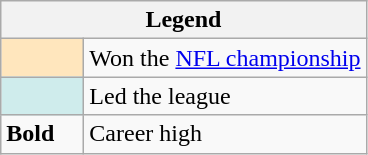<table class="wikitable">
<tr>
<th colspan="2">Legend</th>
</tr>
<tr>
<td style="background:#ffe6bd; width:3em;"></td>
<td>Won the <a href='#'>NFL championship</a></td>
</tr>
<tr>
<td style="background:#cfecec; width:3em;"></td>
<td>Led the league</td>
</tr>
<tr>
<td><strong>Bold</strong></td>
<td>Career high</td>
</tr>
</table>
